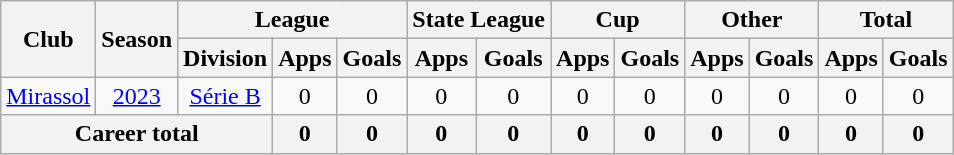<table class="wikitable" style="text-align: center;">
<tr>
<th rowspan=2>Club</th>
<th rowspan=2>Season</th>
<th colspan=3>League</th>
<th colspan=2>State League</th>
<th colspan=2>Cup</th>
<th colspan=2>Other</th>
<th colspan=2>Total</th>
</tr>
<tr>
<th>Division</th>
<th>Apps</th>
<th>Goals</th>
<th>Apps</th>
<th>Goals</th>
<th>Apps</th>
<th>Goals</th>
<th>Apps</th>
<th>Goals</th>
<th>Apps</th>
<th>Goals</th>
</tr>
<tr>
<td><a href='#'>Mirassol</a></td>
<td><a href='#'>2023</a></td>
<td><a href='#'>Série B</a></td>
<td>0</td>
<td>0</td>
<td>0</td>
<td>0</td>
<td>0</td>
<td>0</td>
<td>0</td>
<td>0</td>
<td>0</td>
<td>0</td>
</tr>
<tr>
<th colspan=3>Career total</th>
<th>0</th>
<th>0</th>
<th>0</th>
<th>0</th>
<th>0</th>
<th>0</th>
<th>0</th>
<th>0</th>
<th>0</th>
<th>0</th>
</tr>
</table>
